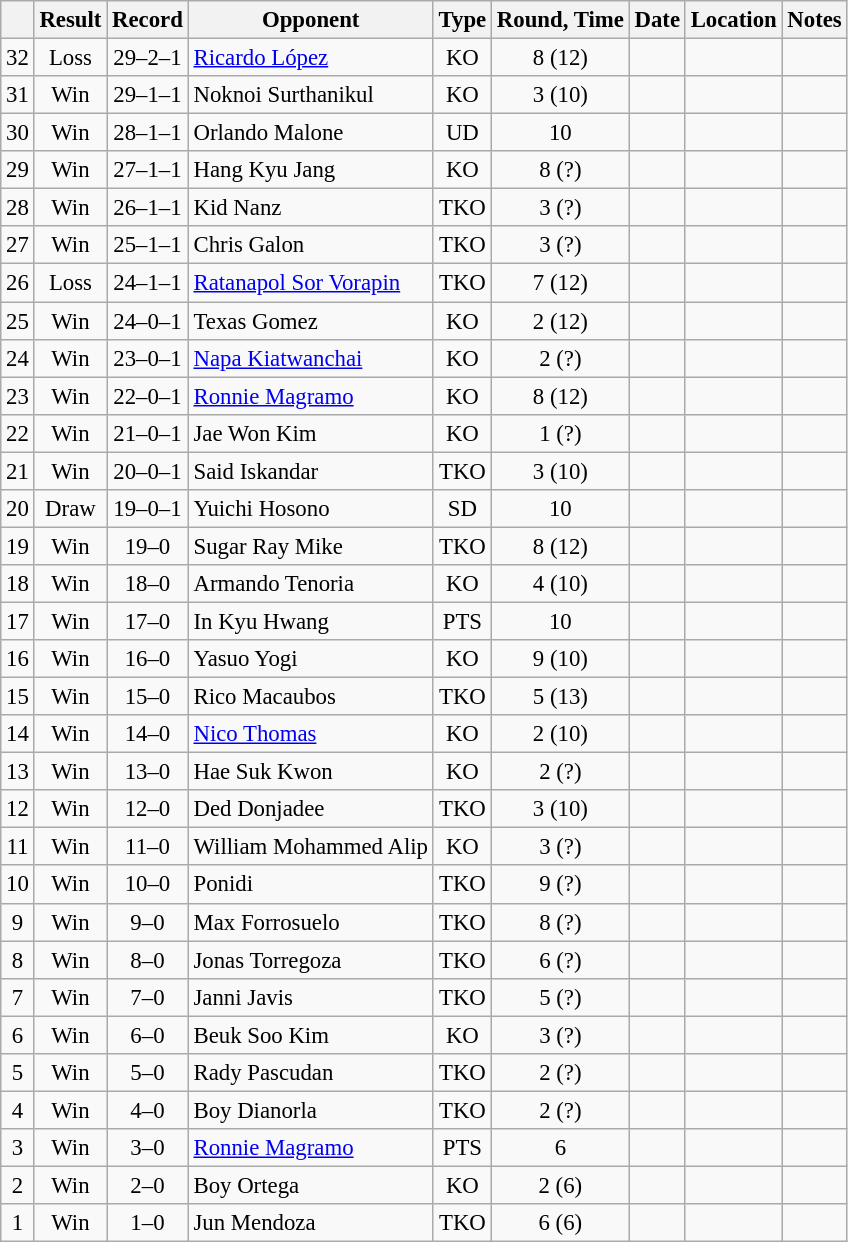<table class="wikitable" style="text-align:center; font-size:95%">
<tr>
<th></th>
<th>Result</th>
<th>Record</th>
<th>Opponent</th>
<th>Type</th>
<th>Round, Time</th>
<th>Date</th>
<th>Location</th>
<th>Notes</th>
</tr>
<tr>
<td>32</td>
<td>Loss</td>
<td>29–2–1</td>
<td align=left><a href='#'>Ricardo López</a></td>
<td>KO</td>
<td>8 (12) </td>
<td align=left></td>
<td align=left></td>
<td align=left></td>
</tr>
<tr>
<td>31</td>
<td>Win</td>
<td>29–1–1</td>
<td align=left>Noknoi Surthanikul</td>
<td>KO</td>
<td>3 (10)</td>
<td align=left></td>
<td align=left></td>
<td></td>
</tr>
<tr>
<td>30</td>
<td>Win</td>
<td>28–1–1</td>
<td align=left>Orlando Malone</td>
<td>UD</td>
<td>10</td>
<td align=left></td>
<td align=left></td>
<td></td>
</tr>
<tr>
<td>29</td>
<td>Win</td>
<td>27–1–1</td>
<td align=left>Hang Kyu Jang</td>
<td>KO</td>
<td>8 (?)</td>
<td align=left></td>
<td align=left></td>
<td></td>
</tr>
<tr>
<td>28</td>
<td>Win</td>
<td>26–1–1</td>
<td align=left>Kid Nanz</td>
<td>TKO</td>
<td>3 (?)</td>
<td align=left></td>
<td align=left></td>
<td></td>
</tr>
<tr>
<td>27</td>
<td>Win</td>
<td>25–1–1</td>
<td align=left>Chris Galon</td>
<td>TKO</td>
<td>3 (?)</td>
<td align=left></td>
<td align=left></td>
<td></td>
</tr>
<tr>
<td>26</td>
<td>Loss</td>
<td>24–1–1</td>
<td align=left><a href='#'>Ratanapol Sor Vorapin</a></td>
<td>TKO</td>
<td>7 (12) </td>
<td align=left></td>
<td align=left></td>
<td align=left></td>
</tr>
<tr>
<td>25</td>
<td>Win</td>
<td>24–0–1</td>
<td align=left>Texas Gomez</td>
<td>KO</td>
<td>2 (12) </td>
<td align=left></td>
<td align=left></td>
<td align=left></td>
</tr>
<tr>
<td>24</td>
<td>Win</td>
<td>23–0–1</td>
<td align=left><a href='#'>Napa Kiatwanchai</a></td>
<td>KO</td>
<td>2 (?)</td>
<td align=left></td>
<td align=left></td>
<td></td>
</tr>
<tr>
<td>23</td>
<td>Win</td>
<td>22–0–1</td>
<td align=left><a href='#'>Ronnie Magramo</a></td>
<td>KO</td>
<td>8 (12)</td>
<td align=left></td>
<td align=left></td>
<td align=left></td>
</tr>
<tr>
<td>22</td>
<td>Win</td>
<td>21–0–1</td>
<td align=left>Jae Won Kim</td>
<td>KO</td>
<td>1 (?)</td>
<td align=left></td>
<td align=left></td>
<td></td>
</tr>
<tr>
<td>21</td>
<td>Win</td>
<td>20–0–1</td>
<td align=left>Said Iskandar</td>
<td>TKO</td>
<td>3 (10) </td>
<td align=left></td>
<td align=left></td>
<td></td>
</tr>
<tr>
<td>20</td>
<td>Draw</td>
<td>19–0–1</td>
<td align=left>Yuichi Hosono</td>
<td>SD</td>
<td>10</td>
<td align=left></td>
<td align=left></td>
<td></td>
</tr>
<tr>
<td>19</td>
<td>Win</td>
<td>19–0</td>
<td align=left>Sugar Ray Mike</td>
<td>TKO</td>
<td>8 (12)</td>
<td align=left></td>
<td align=left></td>
<td align=left></td>
</tr>
<tr>
<td>18</td>
<td>Win</td>
<td>18–0</td>
<td align=left>Armando Tenoria</td>
<td>KO</td>
<td>4 (10)</td>
<td align=left></td>
<td align=left></td>
<td></td>
</tr>
<tr>
<td>17</td>
<td>Win</td>
<td>17–0</td>
<td align=left>In Kyu Hwang</td>
<td>PTS</td>
<td>10</td>
<td align=left></td>
<td align=left></td>
<td></td>
</tr>
<tr>
<td>16</td>
<td>Win</td>
<td>16–0</td>
<td align=left>Yasuo Yogi</td>
<td>KO</td>
<td>9 (10) </td>
<td align=left></td>
<td align=left></td>
<td></td>
</tr>
<tr>
<td>15</td>
<td>Win</td>
<td>15–0</td>
<td align=left>Rico Macaubos</td>
<td>TKO</td>
<td>5 (13) </td>
<td align=left></td>
<td align=left></td>
<td align=left></td>
</tr>
<tr>
<td>14</td>
<td>Win</td>
<td>14–0</td>
<td align=left><a href='#'>Nico Thomas</a></td>
<td>KO</td>
<td>2 (10) </td>
<td align=left></td>
<td align=left></td>
<td></td>
</tr>
<tr>
<td>13</td>
<td>Win</td>
<td>13–0</td>
<td align=left>Hae Suk Kwon</td>
<td>KO</td>
<td>2 (?)</td>
<td align=left></td>
<td align=left></td>
<td></td>
</tr>
<tr>
<td>12</td>
<td>Win</td>
<td>12–0</td>
<td align=left>Ded Donjadee</td>
<td>TKO</td>
<td>3 (10) </td>
<td align=left></td>
<td align=left></td>
<td></td>
</tr>
<tr>
<td>11</td>
<td>Win</td>
<td>11–0</td>
<td align=left>William Mohammed Alip</td>
<td>KO</td>
<td>3 (?)</td>
<td align=left></td>
<td align=left></td>
<td></td>
</tr>
<tr>
<td>10</td>
<td>Win</td>
<td>10–0</td>
<td align=left>Ponidi</td>
<td>TKO</td>
<td>9 (?)</td>
<td align=left></td>
<td align=left></td>
<td></td>
</tr>
<tr>
<td>9</td>
<td>Win</td>
<td>9–0</td>
<td align=left>Max Forrosuelo</td>
<td>TKO</td>
<td>8 (?)</td>
<td align=left></td>
<td align=left></td>
<td></td>
</tr>
<tr>
<td>8</td>
<td>Win</td>
<td>8–0</td>
<td align=left>Jonas Torregoza</td>
<td>TKO</td>
<td>6 (?)</td>
<td align=left></td>
<td align=left></td>
<td></td>
</tr>
<tr>
<td>7</td>
<td>Win</td>
<td>7–0</td>
<td align=left>Janni Javis</td>
<td>TKO</td>
<td>5 (?) </td>
<td align=left></td>
<td align=left></td>
<td></td>
</tr>
<tr>
<td>6</td>
<td>Win</td>
<td>6–0</td>
<td align=left>Beuk Soo Kim</td>
<td>KO</td>
<td>3 (?)</td>
<td align=left></td>
<td align=left></td>
<td></td>
</tr>
<tr>
<td>5</td>
<td>Win</td>
<td>5–0</td>
<td align=left>Rady Pascudan</td>
<td>TKO</td>
<td>2 (?)</td>
<td align=left></td>
<td align=left></td>
<td></td>
</tr>
<tr>
<td>4</td>
<td>Win</td>
<td>4–0</td>
<td align=left>Boy Dianorla</td>
<td>TKO</td>
<td>2 (?)</td>
<td align=left></td>
<td align=left></td>
<td></td>
</tr>
<tr>
<td>3</td>
<td>Win</td>
<td>3–0</td>
<td align=left><a href='#'>Ronnie Magramo</a></td>
<td>PTS</td>
<td>6</td>
<td align=left></td>
<td align=left></td>
<td></td>
</tr>
<tr>
<td>2</td>
<td>Win</td>
<td>2–0</td>
<td align=left>Boy Ortega</td>
<td>KO</td>
<td>2 (6) </td>
<td align=left></td>
<td align=left></td>
<td></td>
</tr>
<tr>
<td>1</td>
<td>Win</td>
<td>1–0</td>
<td align=left>Jun Mendoza</td>
<td>TKO</td>
<td>6 (6)</td>
<td align=left></td>
<td align=left></td>
<td align=left></td>
</tr>
</table>
